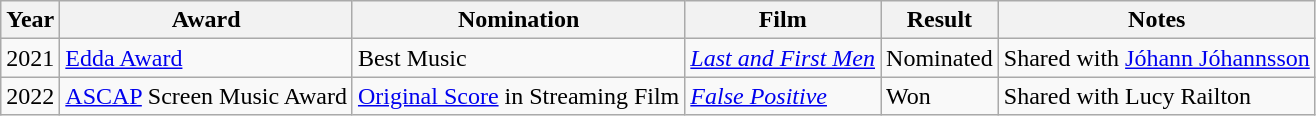<table class="wikitable">
<tr>
<th>Year</th>
<th>Award</th>
<th>Nomination</th>
<th>Film</th>
<th>Result</th>
<th>Notes</th>
</tr>
<tr>
<td>2021</td>
<td><a href='#'>Edda Award</a></td>
<td>Best Music</td>
<td><em><a href='#'>Last and First Men</a></em></td>
<td>Nominated</td>
<td>Shared with <a href='#'>Jóhann Jóhannsson</a></td>
</tr>
<tr>
<td>2022</td>
<td><a href='#'>ASCAP</a> Screen Music Award</td>
<td><a href='#'>Original Score</a> in Streaming Film</td>
<td><em><a href='#'>False Positive</a></em></td>
<td>Won</td>
<td>Shared with Lucy Railton</td>
</tr>
</table>
